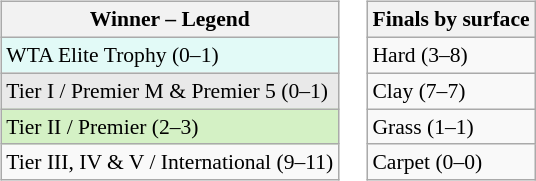<table>
<tr valign=top>
<td><br><table class="wikitable" style="font-size:90%">
<tr>
<th>Winner – Legend</th>
</tr>
<tr>
<td bgcolor=E2FAF7>WTA Elite Trophy (0–1)</td>
</tr>
<tr>
<td bgcolor=e9e9e9>Tier I / Premier M & Premier 5 (0–1)</td>
</tr>
<tr>
<td bgcolor=d4f1c5>Tier II / Premier (2–3)</td>
</tr>
<tr>
<td>Tier III, IV & V / International (9–11)</td>
</tr>
</table>
</td>
<td><br><table class="wikitable" style="font-size:90%">
<tr>
<th>Finals by surface</th>
</tr>
<tr>
<td>Hard (3–8)</td>
</tr>
<tr>
<td>Clay (7–7)</td>
</tr>
<tr>
<td>Grass (1–1)</td>
</tr>
<tr>
<td>Carpet (0–0)</td>
</tr>
</table>
</td>
</tr>
</table>
